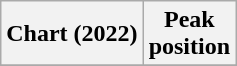<table class="wikitable sortable plainrowheaders" style="text-align:center">
<tr>
<th scope="col">Chart (2022)</th>
<th scope="col">Peak<br>position</th>
</tr>
<tr>
</tr>
</table>
